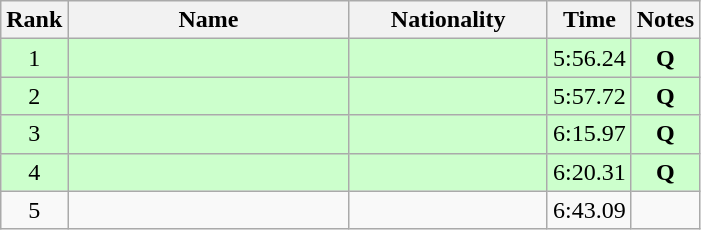<table class="wikitable sortable" style="text-align:center">
<tr>
<th>Rank</th>
<th style="width:180px">Name</th>
<th style="width:125px">Nationality</th>
<th>Time</th>
<th>Notes</th>
</tr>
<tr style="background:#cfc;">
<td>1</td>
<td style="text-align:left;"></td>
<td style="text-align:left;"></td>
<td>5:56.24</td>
<td><strong>Q</strong></td>
</tr>
<tr style="background:#cfc;">
<td>2</td>
<td style="text-align:left;"></td>
<td style="text-align:left;"></td>
<td>5:57.72</td>
<td><strong>Q</strong></td>
</tr>
<tr style="background:#cfc;">
<td>3</td>
<td style="text-align:left;"></td>
<td style="text-align:left;"></td>
<td>6:15.97</td>
<td><strong>Q</strong></td>
</tr>
<tr style="background:#cfc;">
<td>4</td>
<td style="text-align:left;"></td>
<td style="text-align:left;"></td>
<td>6:20.31</td>
<td><strong>Q</strong></td>
</tr>
<tr>
<td>5</td>
<td style="text-align:left;"></td>
<td style="text-align:left;"></td>
<td>6:43.09</td>
<td></td>
</tr>
</table>
